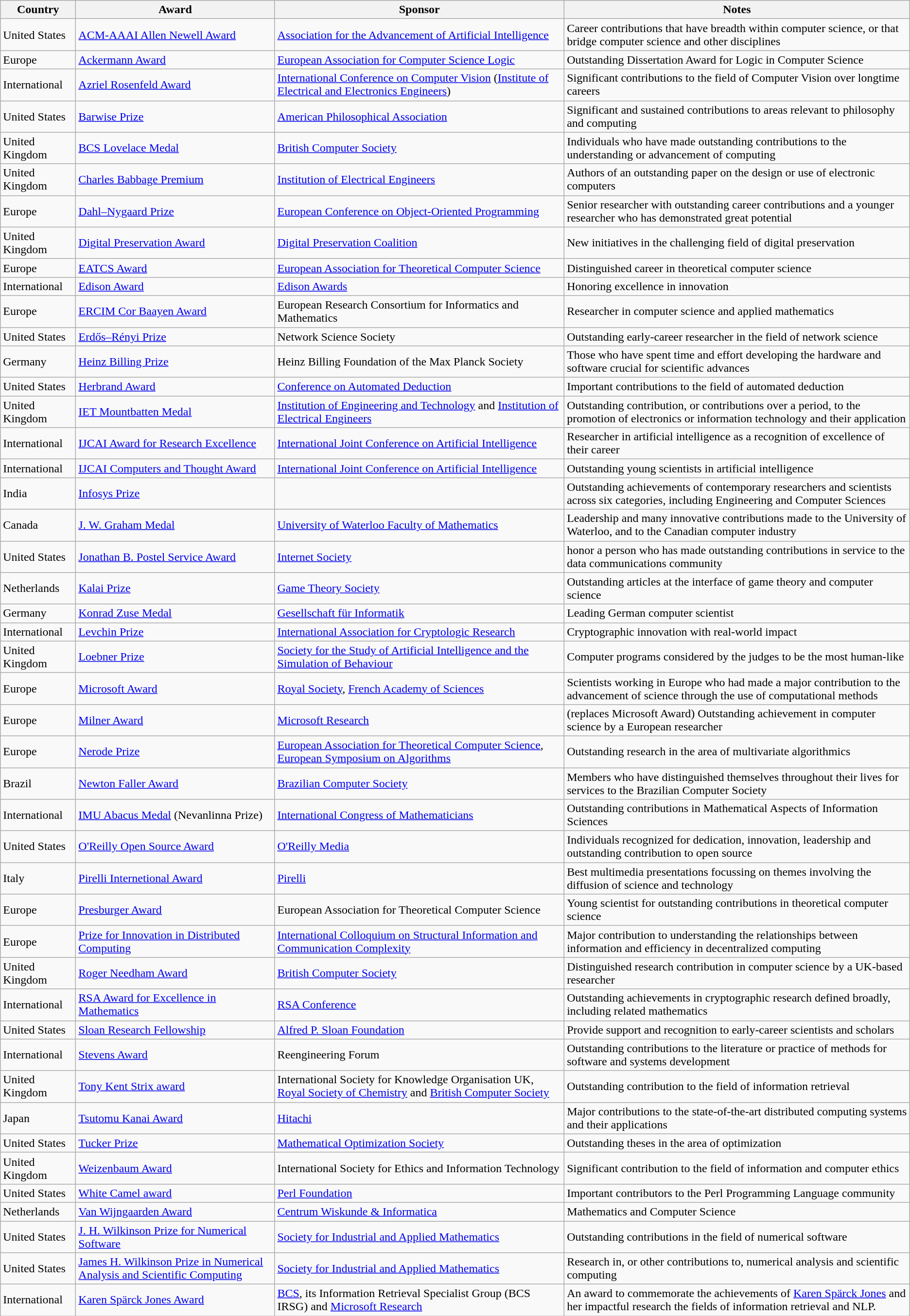<table class="wikitable sortable">
<tr>
<th style="width:6em;">Country</th>
<th>Award</th>
<th>Sponsor</th>
<th>Notes</th>
</tr>
<tr>
<td>United States</td>
<td><a href='#'>ACM-AAAI Allen Newell Award</a></td>
<td><a href='#'>Association for the Advancement of Artificial Intelligence</a></td>
<td>Career contributions that have breadth within computer science, or that bridge computer science and other disciplines</td>
</tr>
<tr>
<td>Europe</td>
<td><a href='#'>Ackermann Award</a></td>
<td><a href='#'>European Association for Computer Science Logic</a></td>
<td>Outstanding Dissertation Award for Logic in Computer Science</td>
</tr>
<tr>
<td>International</td>
<td><a href='#'>Azriel Rosenfeld Award</a></td>
<td><a href='#'>International Conference on Computer Vision</a> (<a href='#'>Institute of Electrical and Electronics Engineers</a>)</td>
<td>Significant contributions to the field of Computer Vision over longtime careers</td>
</tr>
<tr>
<td>United States</td>
<td><a href='#'>Barwise Prize</a></td>
<td><a href='#'>American Philosophical Association</a></td>
<td>Significant and sustained contributions to areas relevant to philosophy and computing</td>
</tr>
<tr>
<td>United Kingdom</td>
<td><a href='#'>BCS Lovelace Medal</a></td>
<td><a href='#'>British Computer Society</a></td>
<td>Individuals who have made outstanding contributions to the understanding or advancement of computing</td>
</tr>
<tr>
<td>United Kingdom</td>
<td><a href='#'>Charles Babbage Premium</a></td>
<td><a href='#'>Institution of Electrical Engineers</a></td>
<td>Authors of an outstanding paper on the design or use of electronic computers</td>
</tr>
<tr>
<td>Europe</td>
<td><a href='#'>Dahl–Nygaard Prize</a></td>
<td><a href='#'>European Conference on Object-Oriented Programming</a></td>
<td>Senior researcher with outstanding career contributions and a younger researcher who has demonstrated great potential</td>
</tr>
<tr>
<td>United Kingdom</td>
<td><a href='#'>Digital Preservation Award</a></td>
<td><a href='#'>Digital Preservation Coalition</a></td>
<td>New initiatives in the challenging field of digital preservation</td>
</tr>
<tr>
<td>Europe</td>
<td><a href='#'>EATCS Award</a></td>
<td><a href='#'>European Association for Theoretical Computer Science</a></td>
<td>Distinguished career in theoretical computer science</td>
</tr>
<tr>
<td>International</td>
<td><a href='#'>Edison Award</a></td>
<td><a href='#'>Edison Awards</a></td>
<td>Honoring excellence in innovation</td>
</tr>
<tr>
<td>Europe</td>
<td><a href='#'>ERCIM Cor Baayen Award</a></td>
<td>European Research Consortium for Informatics and Mathematics</td>
<td>Researcher in computer science and applied mathematics</td>
</tr>
<tr>
<td>United States</td>
<td><a href='#'>Erdős–Rényi Prize</a></td>
<td>Network Science Society</td>
<td>Outstanding early-career researcher in the field of network science</td>
</tr>
<tr>
<td>Germany</td>
<td><a href='#'>Heinz Billing Prize</a></td>
<td>Heinz Billing Foundation of the Max Planck Society</td>
<td>Those who have spent time and effort developing the hardware and software crucial for scientific advances</td>
</tr>
<tr>
<td>United States</td>
<td><a href='#'>Herbrand Award</a></td>
<td><a href='#'>Conference on Automated Deduction</a></td>
<td>Important contributions to the field of automated deduction</td>
</tr>
<tr>
<td>United Kingdom</td>
<td><a href='#'>IET Mountbatten Medal</a></td>
<td><a href='#'>Institution of Engineering and Technology</a> and <a href='#'>Institution of Electrical Engineers</a></td>
<td>Outstanding contribution, or contributions over a period, to the promotion of electronics or information technology and their application</td>
</tr>
<tr>
<td>International</td>
<td><a href='#'>IJCAI Award for Research Excellence</a></td>
<td><a href='#'>International Joint Conference on Artificial Intelligence</a></td>
<td>Researcher in artificial intelligence as a recognition of excellence of their career</td>
</tr>
<tr>
<td>International</td>
<td><a href='#'>IJCAI Computers and Thought Award</a></td>
<td><a href='#'>International Joint Conference on Artificial Intelligence</a></td>
<td>Outstanding young scientists in artificial intelligence</td>
</tr>
<tr>
<td>India</td>
<td><a href='#'>Infosys Prize</a></td>
<td></td>
<td>Outstanding achievements of contemporary researchers and scientists across six categories, including Engineering and Computer Sciences</td>
</tr>
<tr>
<td>Canada</td>
<td><a href='#'>J. W. Graham Medal</a></td>
<td><a href='#'>University of Waterloo Faculty of Mathematics</a></td>
<td>Leadership and many innovative contributions made to the University of Waterloo, and to the Canadian computer industry</td>
</tr>
<tr>
<td>United States</td>
<td><a href='#'>Jonathan B. Postel Service Award</a></td>
<td><a href='#'>Internet Society</a></td>
<td>honor a person who has made outstanding contributions in service to the data communications community</td>
</tr>
<tr>
<td>Netherlands</td>
<td><a href='#'>Kalai Prize</a></td>
<td><a href='#'>Game Theory Society</a></td>
<td>Outstanding articles at the interface of game theory and computer science</td>
</tr>
<tr>
<td>Germany</td>
<td><a href='#'>Konrad Zuse Medal</a></td>
<td><a href='#'>Gesellschaft für Informatik</a></td>
<td>Leading German computer scientist</td>
</tr>
<tr>
<td>International</td>
<td><a href='#'>Levchin Prize</a></td>
<td><a href='#'>International Association for Cryptologic Research</a></td>
<td>Cryptographic innovation with real-world impact</td>
</tr>
<tr>
<td>United Kingdom</td>
<td><a href='#'>Loebner Prize</a></td>
<td><a href='#'>Society for the Study of Artificial Intelligence and the Simulation of Behaviour</a></td>
<td>Computer programs considered by the judges to be the most human-like</td>
</tr>
<tr>
<td>Europe</td>
<td><a href='#'>Microsoft Award</a></td>
<td><a href='#'>Royal Society</a>, <a href='#'>French Academy of Sciences</a></td>
<td>Scientists working in Europe who had made a major contribution to the advancement of science through the use of computational methods</td>
</tr>
<tr>
<td>Europe</td>
<td><a href='#'>Milner Award</a></td>
<td><a href='#'>Microsoft Research</a></td>
<td>(replaces Microsoft Award) Outstanding achievement in computer science by a European researcher</td>
</tr>
<tr>
<td>Europe</td>
<td><a href='#'>Nerode Prize</a></td>
<td><a href='#'>European Association for Theoretical Computer Science</a>, <a href='#'>European Symposium on Algorithms</a></td>
<td>Outstanding research in the area of multivariate algorithmics</td>
</tr>
<tr>
<td>Brazil</td>
<td><a href='#'>Newton Faller Award</a></td>
<td><a href='#'>Brazilian Computer Society</a></td>
<td>Members who have distinguished themselves throughout their lives for services to the Brazilian Computer Society</td>
</tr>
<tr>
<td>International</td>
<td><a href='#'>IMU Abacus Medal</a> (Nevanlinna Prize)</td>
<td><a href='#'>International Congress of Mathematicians</a></td>
<td>Outstanding contributions in Mathematical Aspects of Information Sciences</td>
</tr>
<tr>
<td>United States</td>
<td><a href='#'>O'Reilly Open Source Award</a></td>
<td><a href='#'>O'Reilly Media</a></td>
<td>Individuals recognized for dedication, innovation, leadership and outstanding contribution to open source</td>
</tr>
<tr>
<td>Italy</td>
<td><a href='#'>Pirelli Internetional Award</a></td>
<td><a href='#'>Pirelli</a></td>
<td>Best multimedia presentations focussing on themes involving the diffusion of science and technology</td>
</tr>
<tr>
<td>Europe</td>
<td><a href='#'>Presburger Award</a></td>
<td>European Association for Theoretical Computer Science</td>
<td>Young scientist for outstanding contributions in theoretical computer science</td>
</tr>
<tr>
<td>Europe</td>
<td><a href='#'>Prize for Innovation in Distributed Computing</a></td>
<td><a href='#'>International Colloquium on Structural Information and Communication Complexity</a></td>
<td>Major contribution to understanding the relationships between information and efficiency in decentralized computing</td>
</tr>
<tr>
<td>United Kingdom</td>
<td><a href='#'>Roger Needham Award</a></td>
<td><a href='#'>British Computer Society</a></td>
<td>Distinguished research contribution in computer science by a UK-based researcher</td>
</tr>
<tr>
<td>International</td>
<td><a href='#'>RSA Award for Excellence in Mathematics</a></td>
<td><a href='#'>RSA Conference</a></td>
<td>Outstanding achievements in cryptographic research defined broadly, including related mathematics</td>
</tr>
<tr>
<td>United States</td>
<td><a href='#'>Sloan Research Fellowship</a></td>
<td><a href='#'>Alfred P. Sloan Foundation</a></td>
<td>Provide support and recognition to early-career scientists and scholars</td>
</tr>
<tr>
<td>International</td>
<td><a href='#'>Stevens Award</a></td>
<td>Reengineering Forum</td>
<td>Outstanding contributions to the literature or practice of methods for software and systems development</td>
</tr>
<tr>
<td>United Kingdom</td>
<td><a href='#'>Tony Kent Strix award</a></td>
<td>International Society for Knowledge Organisation UK, <a href='#'>Royal Society of Chemistry</a>  and <a href='#'>British Computer Society</a></td>
<td>Outstanding contribution to the field of information retrieval</td>
</tr>
<tr>
<td>Japan</td>
<td><a href='#'>Tsutomu Kanai Award</a></td>
<td><a href='#'>Hitachi</a></td>
<td>Major contributions to the state-of-the-art distributed computing systems and their applications</td>
</tr>
<tr>
<td>United States</td>
<td><a href='#'>Tucker Prize</a></td>
<td><a href='#'>Mathematical Optimization Society</a></td>
<td>Outstanding theses in the area of optimization</td>
</tr>
<tr>
<td>United Kingdom</td>
<td><a href='#'>Weizenbaum Award</a></td>
<td>International Society for Ethics and Information Technology</td>
<td>Significant contribution to the field of information and computer ethics</td>
</tr>
<tr>
<td>United States</td>
<td><a href='#'>White Camel award</a></td>
<td><a href='#'>Perl Foundation</a></td>
<td>Important contributors to the Perl Programming Language community</td>
</tr>
<tr>
<td>Netherlands</td>
<td><a href='#'>Van Wijngaarden Award</a></td>
<td><a href='#'>Centrum Wiskunde & Informatica</a></td>
<td>Mathematics and Computer Science</td>
</tr>
<tr>
<td>United States</td>
<td><a href='#'>J. H. Wilkinson Prize for Numerical Software</a></td>
<td><a href='#'>Society for Industrial and Applied Mathematics</a></td>
<td>Outstanding contributions in the field of numerical software</td>
</tr>
<tr>
<td>United States</td>
<td><a href='#'>James H. Wilkinson Prize in Numerical Analysis and Scientific Computing</a></td>
<td><a href='#'>Society for Industrial and Applied Mathematics</a></td>
<td>Research in, or other contributions to, numerical analysis and scientific computing</td>
</tr>
<tr>
<td>International</td>
<td><a href='#'>Karen Spärck Jones Award</a></td>
<td><a href='#'>BCS</a>, its Information Retrieval Specialist Group (BCS IRSG) and <a href='#'>Microsoft Research</a></td>
<td>An award to commemorate the achievements of <a href='#'>Karen Spärck Jones</a> and her impactful research the fields of information retrieval and NLP.</td>
</tr>
</table>
